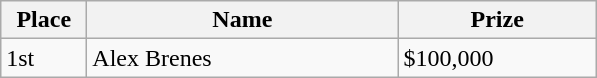<table class="wikitable">
<tr>
<th width="50">Place</th>
<th width="200">Name</th>
<th width="125">Prize</th>
</tr>
<tr>
<td>1st</td>
<td>Alex Brenes</td>
<td>$100,000</td>
</tr>
</table>
